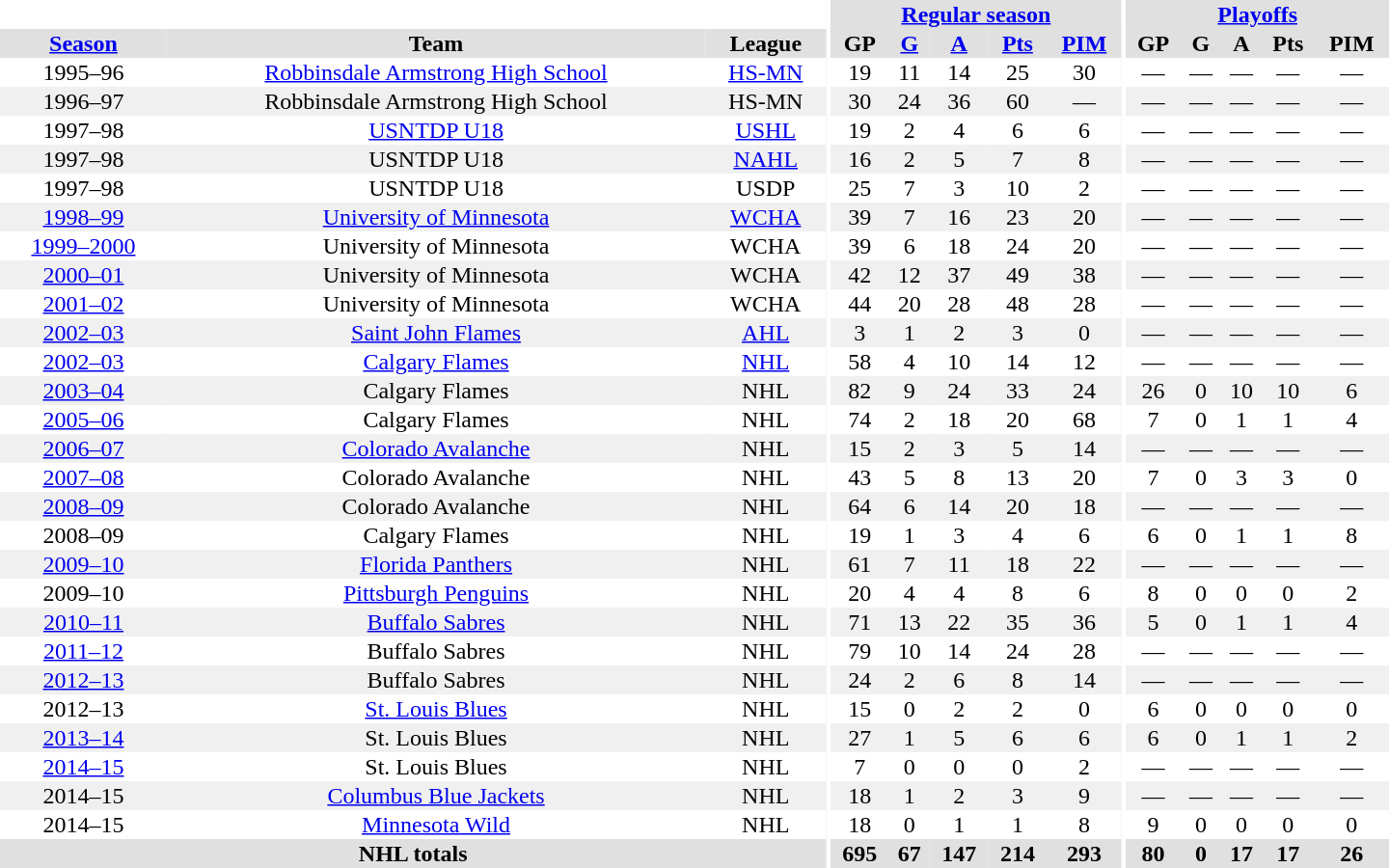<table border="0" cellpadding="1" cellspacing="0" style="text-align:center; width:60em">
<tr bgcolor="#e0e0e0">
<th colspan="3" bgcolor="#ffffff"></th>
<th rowspan="99" bgcolor="#ffffff"></th>
<th colspan="5"><a href='#'>Regular season</a></th>
<th rowspan="99" bgcolor="#ffffff"></th>
<th colspan="5"><a href='#'>Playoffs</a></th>
</tr>
<tr bgcolor="#e0e0e0">
<th><a href='#'>Season</a></th>
<th>Team</th>
<th>League</th>
<th>GP</th>
<th><a href='#'>G</a></th>
<th><a href='#'>A</a></th>
<th><a href='#'>Pts</a></th>
<th><a href='#'>PIM</a></th>
<th>GP</th>
<th>G</th>
<th>A</th>
<th>Pts</th>
<th>PIM</th>
</tr>
<tr>
<td>1995–96</td>
<td><a href='#'>Robbinsdale Armstrong High School</a></td>
<td><a href='#'>HS-MN</a></td>
<td>19</td>
<td>11</td>
<td>14</td>
<td>25</td>
<td>30</td>
<td>—</td>
<td>—</td>
<td>—</td>
<td>—</td>
<td>—</td>
</tr>
<tr bgcolor="#f0f0f0">
<td>1996–97</td>
<td>Robbinsdale Armstrong High School</td>
<td>HS-MN</td>
<td>30</td>
<td>24</td>
<td>36</td>
<td>60</td>
<td>—</td>
<td>—</td>
<td>—</td>
<td>—</td>
<td>—</td>
<td>—</td>
</tr>
<tr>
<td>1997–98</td>
<td><a href='#'>USNTDP U18</a></td>
<td><a href='#'>USHL</a></td>
<td>19</td>
<td>2</td>
<td>4</td>
<td>6</td>
<td>6</td>
<td>—</td>
<td>—</td>
<td>—</td>
<td>—</td>
<td>—</td>
</tr>
<tr bgcolor="#f0f0f0">
<td>1997–98</td>
<td>USNTDP U18</td>
<td><a href='#'>NAHL</a></td>
<td>16</td>
<td>2</td>
<td>5</td>
<td>7</td>
<td>8</td>
<td>—</td>
<td>—</td>
<td>—</td>
<td>—</td>
<td>—</td>
</tr>
<tr>
<td>1997–98</td>
<td>USNTDP U18</td>
<td>USDP</td>
<td>25</td>
<td>7</td>
<td>3</td>
<td>10</td>
<td>2</td>
<td>—</td>
<td>—</td>
<td>—</td>
<td>—</td>
<td>—</td>
</tr>
<tr bgcolor="#f0f0f0">
<td><a href='#'>1998–99</a></td>
<td><a href='#'>University of Minnesota</a></td>
<td><a href='#'>WCHA</a></td>
<td>39</td>
<td>7</td>
<td>16</td>
<td>23</td>
<td>20</td>
<td>—</td>
<td>—</td>
<td>—</td>
<td>—</td>
<td>—</td>
</tr>
<tr>
<td><a href='#'>1999–2000</a></td>
<td>University of Minnesota</td>
<td>WCHA</td>
<td>39</td>
<td>6</td>
<td>18</td>
<td>24</td>
<td>20</td>
<td>—</td>
<td>—</td>
<td>—</td>
<td>—</td>
<td>—</td>
</tr>
<tr bgcolor="#f0f0f0">
<td><a href='#'>2000–01</a></td>
<td>University of Minnesota</td>
<td>WCHA</td>
<td>42</td>
<td>12</td>
<td>37</td>
<td>49</td>
<td>38</td>
<td>—</td>
<td>—</td>
<td>—</td>
<td>—</td>
<td>—</td>
</tr>
<tr>
<td><a href='#'>2001–02</a></td>
<td>University of Minnesota</td>
<td>WCHA</td>
<td>44</td>
<td>20</td>
<td>28</td>
<td>48</td>
<td>28</td>
<td>—</td>
<td>—</td>
<td>—</td>
<td>—</td>
<td>—</td>
</tr>
<tr bgcolor="#f0f0f0">
<td><a href='#'>2002–03</a></td>
<td><a href='#'>Saint John Flames</a></td>
<td><a href='#'>AHL</a></td>
<td>3</td>
<td>1</td>
<td>2</td>
<td>3</td>
<td>0</td>
<td>—</td>
<td>—</td>
<td>—</td>
<td>—</td>
<td>—</td>
</tr>
<tr>
<td><a href='#'>2002–03</a></td>
<td><a href='#'>Calgary Flames</a></td>
<td><a href='#'>NHL</a></td>
<td>58</td>
<td>4</td>
<td>10</td>
<td>14</td>
<td>12</td>
<td>—</td>
<td>—</td>
<td>—</td>
<td>—</td>
<td>—</td>
</tr>
<tr bgcolor="#f0f0f0">
<td><a href='#'>2003–04</a></td>
<td>Calgary Flames</td>
<td>NHL</td>
<td>82</td>
<td>9</td>
<td>24</td>
<td>33</td>
<td>24</td>
<td>26</td>
<td>0</td>
<td>10</td>
<td>10</td>
<td>6</td>
</tr>
<tr>
<td><a href='#'>2005–06</a></td>
<td>Calgary Flames</td>
<td>NHL</td>
<td>74</td>
<td>2</td>
<td>18</td>
<td>20</td>
<td>68</td>
<td>7</td>
<td>0</td>
<td>1</td>
<td>1</td>
<td>4</td>
</tr>
<tr bgcolor="#f0f0f0">
<td><a href='#'>2006–07</a></td>
<td><a href='#'>Colorado Avalanche</a></td>
<td>NHL</td>
<td>15</td>
<td>2</td>
<td>3</td>
<td>5</td>
<td>14</td>
<td>—</td>
<td>—</td>
<td>—</td>
<td>—</td>
<td>—</td>
</tr>
<tr>
<td><a href='#'>2007–08</a></td>
<td>Colorado Avalanche</td>
<td>NHL</td>
<td>43</td>
<td>5</td>
<td>8</td>
<td>13</td>
<td>20</td>
<td>7</td>
<td>0</td>
<td>3</td>
<td>3</td>
<td>0</td>
</tr>
<tr bgcolor="#f0f0f0">
<td><a href='#'>2008–09</a></td>
<td>Colorado Avalanche</td>
<td>NHL</td>
<td>64</td>
<td>6</td>
<td>14</td>
<td>20</td>
<td>18</td>
<td>—</td>
<td>—</td>
<td>—</td>
<td>—</td>
<td>—</td>
</tr>
<tr>
<td>2008–09</td>
<td>Calgary Flames</td>
<td>NHL</td>
<td>19</td>
<td>1</td>
<td>3</td>
<td>4</td>
<td>6</td>
<td>6</td>
<td>0</td>
<td>1</td>
<td>1</td>
<td>8</td>
</tr>
<tr bgcolor="#f0f0f0">
<td><a href='#'>2009–10</a></td>
<td><a href='#'>Florida Panthers</a></td>
<td>NHL</td>
<td>61</td>
<td>7</td>
<td>11</td>
<td>18</td>
<td>22</td>
<td>—</td>
<td>—</td>
<td>—</td>
<td>—</td>
<td>—</td>
</tr>
<tr>
<td>2009–10</td>
<td><a href='#'>Pittsburgh Penguins</a></td>
<td>NHL</td>
<td>20</td>
<td>4</td>
<td>4</td>
<td>8</td>
<td>6</td>
<td>8</td>
<td>0</td>
<td>0</td>
<td>0</td>
<td>2</td>
</tr>
<tr bgcolor="#f0f0f0">
<td><a href='#'>2010–11</a></td>
<td><a href='#'>Buffalo Sabres</a></td>
<td>NHL</td>
<td>71</td>
<td>13</td>
<td>22</td>
<td>35</td>
<td>36</td>
<td>5</td>
<td>0</td>
<td>1</td>
<td>1</td>
<td>4</td>
</tr>
<tr>
<td><a href='#'>2011–12</a></td>
<td>Buffalo Sabres</td>
<td>NHL</td>
<td>79</td>
<td>10</td>
<td>14</td>
<td>24</td>
<td>28</td>
<td>—</td>
<td>—</td>
<td>—</td>
<td>—</td>
<td>—</td>
</tr>
<tr bgcolor="#f0f0f0">
<td><a href='#'>2012–13</a></td>
<td>Buffalo Sabres</td>
<td>NHL</td>
<td>24</td>
<td>2</td>
<td>6</td>
<td>8</td>
<td>14</td>
<td>—</td>
<td>—</td>
<td>—</td>
<td>—</td>
<td>—</td>
</tr>
<tr>
<td>2012–13</td>
<td><a href='#'>St. Louis Blues</a></td>
<td>NHL</td>
<td>15</td>
<td>0</td>
<td>2</td>
<td>2</td>
<td>0</td>
<td>6</td>
<td>0</td>
<td>0</td>
<td>0</td>
<td>0</td>
</tr>
<tr bgcolor="#f0f0f0">
<td><a href='#'>2013–14</a></td>
<td>St. Louis Blues</td>
<td>NHL</td>
<td>27</td>
<td>1</td>
<td>5</td>
<td>6</td>
<td>6</td>
<td>6</td>
<td>0</td>
<td>1</td>
<td>1</td>
<td>2</td>
</tr>
<tr>
<td><a href='#'>2014–15</a></td>
<td>St. Louis Blues</td>
<td>NHL</td>
<td>7</td>
<td>0</td>
<td>0</td>
<td>0</td>
<td>2</td>
<td>—</td>
<td>—</td>
<td>—</td>
<td>—</td>
<td>—</td>
</tr>
<tr bgcolor="#f0f0f0">
<td>2014–15</td>
<td><a href='#'>Columbus Blue Jackets</a></td>
<td>NHL</td>
<td>18</td>
<td>1</td>
<td>2</td>
<td>3</td>
<td>9</td>
<td>—</td>
<td>—</td>
<td>—</td>
<td>—</td>
<td>—</td>
</tr>
<tr>
<td>2014–15</td>
<td><a href='#'>Minnesota Wild</a></td>
<td>NHL</td>
<td>18</td>
<td>0</td>
<td>1</td>
<td>1</td>
<td>8</td>
<td>9</td>
<td>0</td>
<td>0</td>
<td>0</td>
<td>0</td>
</tr>
<tr bgcolor="#e0e0e0">
<th colspan="3">NHL totals</th>
<th>695</th>
<th>67</th>
<th>147</th>
<th>214</th>
<th>293</th>
<th>80</th>
<th>0</th>
<th>17</th>
<th>17</th>
<th>26</th>
</tr>
</table>
